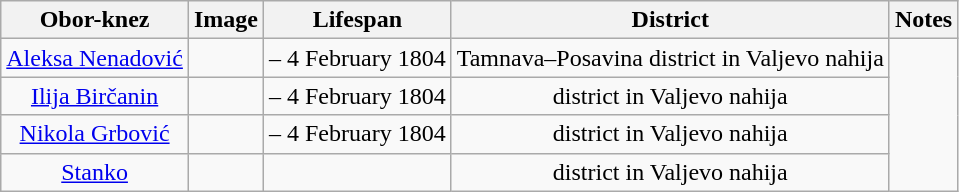<table class="wikitable sortable" style="text-align:center">
<tr>
<th>Obor-knez</th>
<th>Image</th>
<th>Lifespan</th>
<th>District</th>
<th>Notes</th>
</tr>
<tr>
<td><a href='#'>Aleksa Nenadović</a></td>
<td></td>
<td>– 4 February 1804</td>
<td>Tamnava–Posavina district in Valjevo nahija</td>
</tr>
<tr>
<td><a href='#'>Ilija Birčanin</a></td>
<td></td>
<td>– 4 February 1804</td>
<td>district in Valjevo nahija</td>
</tr>
<tr>
<td><a href='#'>Nikola Grbović</a></td>
<td></td>
<td>– 4 February 1804</td>
<td>district in Valjevo nahija</td>
</tr>
<tr>
<td><a href='#'>Stanko</a></td>
<td></td>
<td></td>
<td>district in Valjevo nahija</td>
</tr>
</table>
